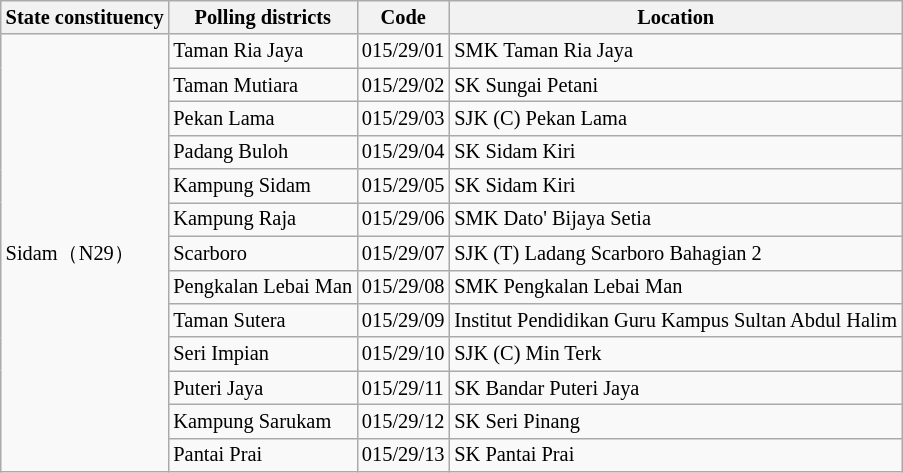<table class="wikitable sortable mw-collapsible" style="white-space:nowrap;font-size:85%">
<tr>
<th>State constituency</th>
<th>Polling districts</th>
<th>Code</th>
<th>Location</th>
</tr>
<tr>
<td rowspan="13">Sidam（N29）</td>
<td>Taman Ria Jaya</td>
<td>015/29/01</td>
<td>SMK Taman Ria Jaya</td>
</tr>
<tr>
<td>Taman Mutiara</td>
<td>015/29/02</td>
<td>SK Sungai Petani</td>
</tr>
<tr>
<td>Pekan Lama</td>
<td>015/29/03</td>
<td>SJK (C) Pekan Lama</td>
</tr>
<tr>
<td>Padang Buloh</td>
<td>015/29/04</td>
<td>SK Sidam Kiri</td>
</tr>
<tr>
<td>Kampung Sidam</td>
<td>015/29/05</td>
<td>SK Sidam Kiri</td>
</tr>
<tr>
<td>Kampung Raja</td>
<td>015/29/06</td>
<td>SMK Dato' Bijaya Setia</td>
</tr>
<tr>
<td>Scarboro</td>
<td>015/29/07</td>
<td>SJK (T) Ladang Scarboro Bahagian 2</td>
</tr>
<tr>
<td>Pengkalan Lebai Man</td>
<td>015/29/08</td>
<td>SMK Pengkalan Lebai Man</td>
</tr>
<tr>
<td>Taman Sutera</td>
<td>015/29/09</td>
<td>Institut Pendidikan Guru Kampus Sultan Abdul Halim</td>
</tr>
<tr>
<td>Seri Impian</td>
<td>015/29/10</td>
<td>SJK (C) Min Terk</td>
</tr>
<tr>
<td>Puteri Jaya</td>
<td>015/29/11</td>
<td>SK Bandar Puteri Jaya</td>
</tr>
<tr>
<td>Kampung Sarukam</td>
<td>015/29/12</td>
<td>SK Seri Pinang</td>
</tr>
<tr>
<td>Pantai Prai</td>
<td>015/29/13</td>
<td>SK Pantai Prai</td>
</tr>
</table>
